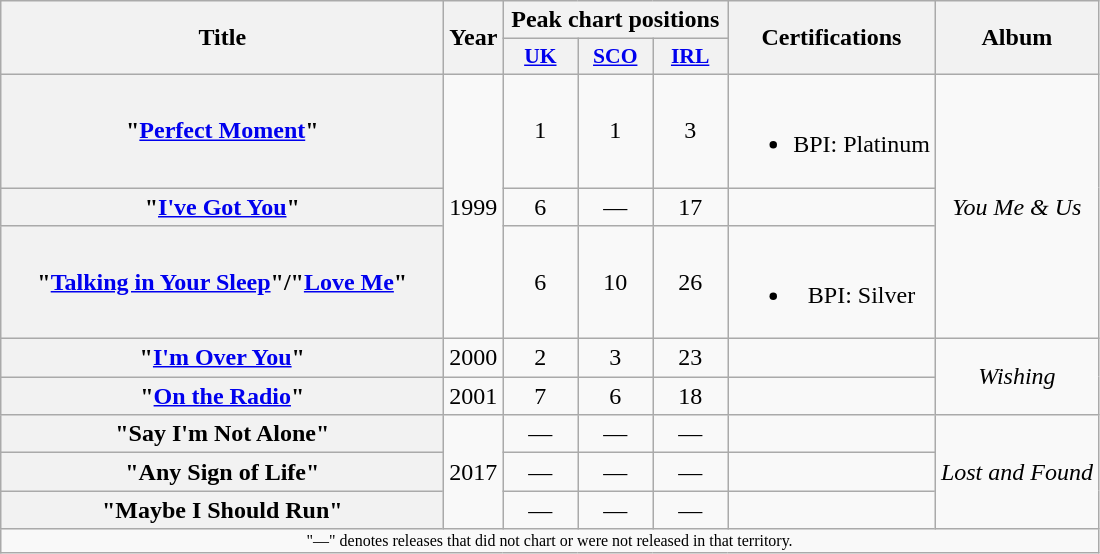<table class="wikitable plainrowheaders" style="text-align:center;" border="1">
<tr>
<th scope="col" rowspan="2" style="width:18em;">Title</th>
<th scope="col" rowspan="2">Year</th>
<th scope="col" colspan="3">Peak chart positions</th>
<th scope="col" rowspan="2">Certifications</th>
<th scope="col" rowspan="2">Album</th>
</tr>
<tr>
<th scope="col" style="width:3em;font-size:90%;"><a href='#'>UK</a><br></th>
<th scope="col" style="width:3em;font-size:90%;"><a href='#'>SCO</a><br></th>
<th scope="col" style="width:3em;font-size:90%;"><a href='#'>IRL</a><br></th>
</tr>
<tr>
<th scope="row">"<a href='#'>Perfect Moment</a>"</th>
<td rowspan="3">1999</td>
<td>1</td>
<td>1</td>
<td>3</td>
<td><br><ul><li>BPI: Platinum</li></ul></td>
<td rowspan="3"><em>You Me & Us</em></td>
</tr>
<tr>
<th scope="row">"<a href='#'>I've Got You</a>"</th>
<td>6</td>
<td>—</td>
<td>17</td>
<td></td>
</tr>
<tr>
<th scope="row">"<a href='#'>Talking in Your Sleep</a>"/"<a href='#'>Love Me</a>"</th>
<td>6</td>
<td>10</td>
<td>26</td>
<td><br><ul><li>BPI: Silver</li></ul></td>
</tr>
<tr>
<th scope="row">"<a href='#'>I'm Over You</a>"</th>
<td>2000</td>
<td>2</td>
<td>3</td>
<td>23</td>
<td></td>
<td rowspan="2"><em>Wishing</em></td>
</tr>
<tr>
<th scope="row">"<a href='#'>On the Radio</a>"</th>
<td>2001</td>
<td>7</td>
<td>6</td>
<td>18</td>
<td></td>
</tr>
<tr>
<th scope="row">"Say I'm Not Alone"</th>
<td rowspan="3">2017</td>
<td>—</td>
<td>—</td>
<td>—</td>
<td></td>
<td rowspan="3"><em>Lost and Found</em></td>
</tr>
<tr>
<th scope="row">"Any Sign of Life"</th>
<td>—</td>
<td>—</td>
<td>—</td>
<td></td>
</tr>
<tr>
<th scope="row">"Maybe I Should Run"</th>
<td>—</td>
<td>—</td>
<td>—</td>
<td></td>
</tr>
<tr>
<td align="center" colspan="7" style="font-size:8pt">"—" denotes releases that did not chart or were not released in that territory.</td>
</tr>
</table>
